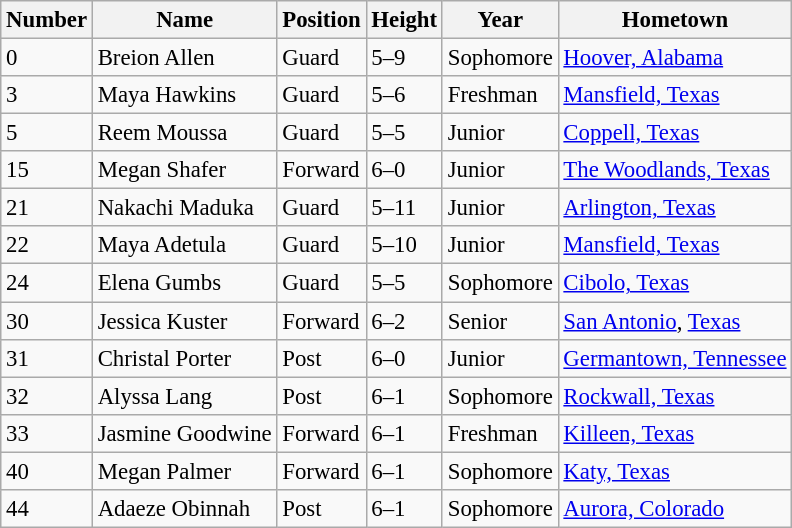<table class="wikitable" style="font-size: 95%;">
<tr>
<th>Number</th>
<th>Name</th>
<th>Position</th>
<th>Height</th>
<th>Year</th>
<th>Hometown</th>
</tr>
<tr>
<td>0</td>
<td>Breion Allen</td>
<td>Guard</td>
<td>5–9</td>
<td>Sophomore</td>
<td><a href='#'>Hoover, Alabama</a></td>
</tr>
<tr>
<td>3</td>
<td>Maya Hawkins</td>
<td>Guard</td>
<td>5–6</td>
<td>Freshman</td>
<td><a href='#'>Mansfield, Texas</a></td>
</tr>
<tr>
<td>5</td>
<td>Reem Moussa</td>
<td>Guard</td>
<td>5–5</td>
<td>Junior</td>
<td><a href='#'>Coppell, Texas</a></td>
</tr>
<tr>
<td>15</td>
<td>Megan Shafer</td>
<td>Forward</td>
<td>6–0</td>
<td>Junior</td>
<td><a href='#'>The Woodlands, Texas</a></td>
</tr>
<tr>
<td>21</td>
<td>Nakachi Maduka</td>
<td>Guard</td>
<td>5–11</td>
<td>Junior</td>
<td><a href='#'>Arlington, Texas</a></td>
</tr>
<tr>
<td>22</td>
<td>Maya Adetula</td>
<td>Guard</td>
<td>5–10</td>
<td>Junior</td>
<td><a href='#'>Mansfield, Texas</a></td>
</tr>
<tr>
<td>24</td>
<td>Elena Gumbs</td>
<td>Guard</td>
<td>5–5</td>
<td>Sophomore</td>
<td><a href='#'>Cibolo, Texas</a></td>
</tr>
<tr>
<td>30</td>
<td>Jessica Kuster</td>
<td>Forward</td>
<td>6–2</td>
<td>Senior</td>
<td><a href='#'>San Antonio</a>, <a href='#'>Texas</a></td>
</tr>
<tr>
<td>31</td>
<td>Christal Porter</td>
<td>Post</td>
<td>6–0</td>
<td>Junior</td>
<td><a href='#'>Germantown, Tennessee</a></td>
</tr>
<tr>
<td>32</td>
<td>Alyssa Lang</td>
<td>Post</td>
<td>6–1</td>
<td>Sophomore</td>
<td><a href='#'>Rockwall, Texas</a></td>
</tr>
<tr>
<td>33</td>
<td>Jasmine Goodwine</td>
<td>Forward</td>
<td>6–1</td>
<td>Freshman</td>
<td><a href='#'>Killeen, Texas</a></td>
</tr>
<tr>
<td>40</td>
<td>Megan Palmer</td>
<td>Forward</td>
<td>6–1</td>
<td>Sophomore</td>
<td><a href='#'>Katy, Texas</a></td>
</tr>
<tr>
<td>44</td>
<td>Adaeze Obinnah</td>
<td>Post</td>
<td>6–1</td>
<td>Sophomore</td>
<td><a href='#'>Aurora, Colorado</a></td>
</tr>
</table>
